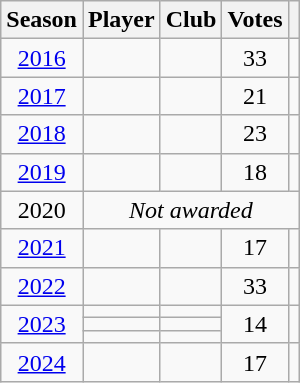<table class="wikitable sortable" style="text-align:center">
<tr>
<th>Season</th>
<th>Player</th>
<th>Club</th>
<th>Votes</th>
<th class=unsortable></th>
</tr>
<tr>
<td><a href='#'>2016</a></td>
<td align=left></td>
<td align=left></td>
<td>33</td>
<td></td>
</tr>
<tr>
<td><a href='#'>2017</a></td>
<td align=left></td>
<td align=left></td>
<td>21</td>
<td></td>
</tr>
<tr>
<td><a href='#'>2018</a></td>
<td align=left></td>
<td align=left></td>
<td>23</td>
<td></td>
</tr>
<tr>
<td><a href='#'>2019</a></td>
<td align=left></td>
<td align=left></td>
<td>18</td>
<td></td>
</tr>
<tr>
<td>2020</td>
<td colspan=4><em>Not awarded</em></td>
</tr>
<tr>
<td><a href='#'>2021</a></td>
<td align=left></td>
<td align=left></td>
<td>17</td>
<td></td>
</tr>
<tr>
<td><a href='#'>2022</a></td>
<td align=left></td>
<td align=left></td>
<td>33</td>
<td></td>
</tr>
<tr>
<td rowspan=3><a href='#'>2023</a></td>
<td align=left></td>
<td align=left></td>
<td rowspan=3>14</td>
<td rowspan=3></td>
</tr>
<tr>
<td align=left></td>
<td align=left></td>
</tr>
<tr>
<td align=left></td>
<td align=left></td>
</tr>
<tr>
<td><a href='#'>2024</a></td>
<td align=left></td>
<td align=left></td>
<td>17</td>
<td></td>
</tr>
</table>
